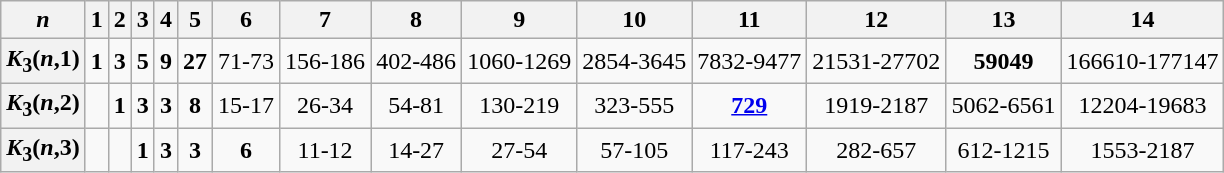<table class="wikitable" style="text-align:center;">
<tr>
<th><em>n</em></th>
<th>1</th>
<th>2</th>
<th>3</th>
<th>4</th>
<th>5</th>
<th>6</th>
<th>7</th>
<th>8</th>
<th>9</th>
<th>10</th>
<th>11</th>
<th>12</th>
<th>13</th>
<th>14</th>
</tr>
<tr>
<th><em>K</em><sub>3</sub>(<em>n</em>,1)</th>
<td><strong>1</strong></td>
<td><strong>3</strong></td>
<td><strong>5</strong></td>
<td><strong>9</strong></td>
<td><strong>27</strong></td>
<td>71-73</td>
<td>156-186</td>
<td>402-486</td>
<td>1060-1269</td>
<td>2854-3645</td>
<td>7832-9477</td>
<td>21531-27702</td>
<td><strong>59049</strong></td>
<td>166610-177147</td>
</tr>
<tr>
<th><em>K</em><sub>3</sub>(<em>n</em>,2)</th>
<td></td>
<td><strong>1</strong></td>
<td><strong>3</strong></td>
<td><strong>3</strong></td>
<td><strong>8</strong></td>
<td>15-17</td>
<td>26-34</td>
<td>54-81</td>
<td>130-219</td>
<td>323-555</td>
<td><a href='#'><strong>729</strong></a></td>
<td>1919-2187</td>
<td>5062-6561</td>
<td>12204-19683</td>
</tr>
<tr>
<th><em>K</em><sub>3</sub>(<em>n</em>,3)</th>
<td></td>
<td></td>
<td><strong>1</strong></td>
<td><strong>3</strong></td>
<td><strong>3</strong></td>
<td><strong>6</strong></td>
<td>11-12</td>
<td>14-27</td>
<td>27-54</td>
<td>57-105</td>
<td>117-243</td>
<td>282-657</td>
<td>612-1215</td>
<td>1553-2187</td>
</tr>
</table>
